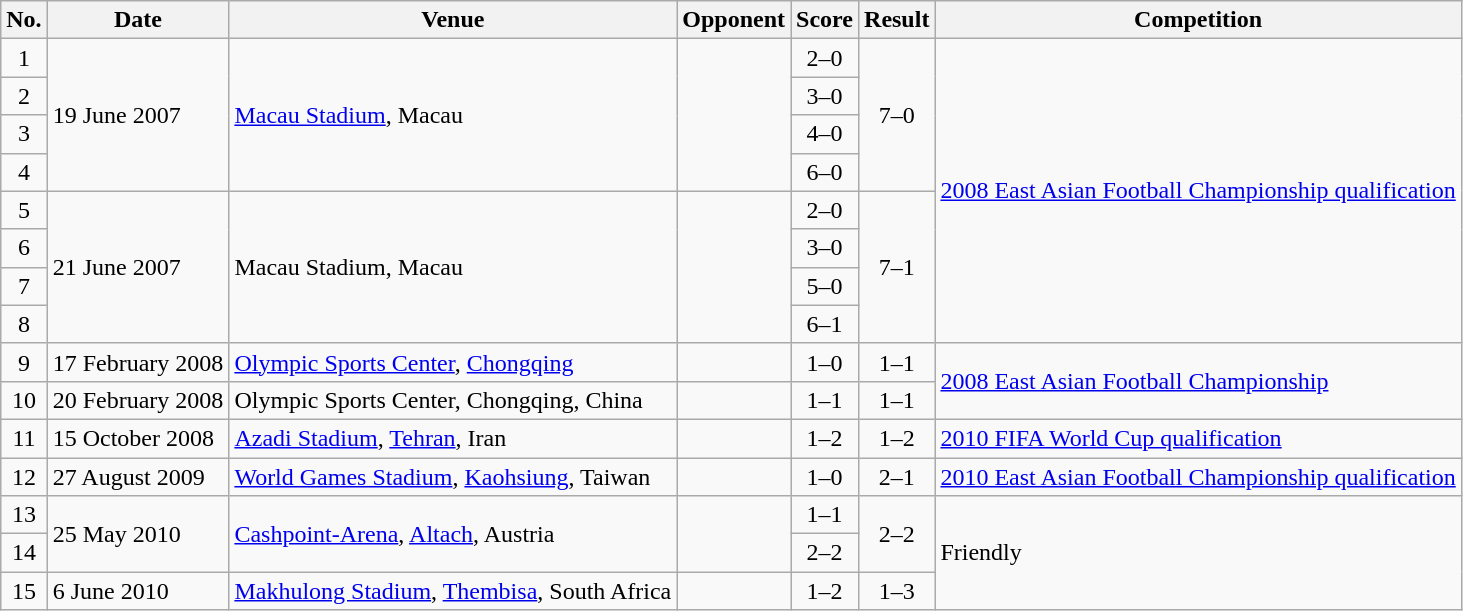<table class="wikitable sortable">
<tr>
<th scope="col">No.</th>
<th scope="col">Date</th>
<th scope="col">Venue</th>
<th scope="col">Opponent</th>
<th scope="col">Score</th>
<th scope="col">Result</th>
<th scope="col">Competition</th>
</tr>
<tr>
<td align="center">1</td>
<td rowspan="4">19 June 2007</td>
<td rowspan="4"><a href='#'>Macau Stadium</a>, Macau</td>
<td rowspan="4"></td>
<td align="center">2–0</td>
<td rowspan="4" style="text-align:center">7–0</td>
<td rowspan="8"><a href='#'>2008 East Asian Football Championship qualification</a></td>
</tr>
<tr>
<td align="center">2</td>
<td align="center">3–0</td>
</tr>
<tr>
<td align="center">3</td>
<td align="center">4–0</td>
</tr>
<tr>
<td align="center">4</td>
<td align="center">6–0</td>
</tr>
<tr>
<td align="center">5</td>
<td rowspan="4">21 June 2007</td>
<td rowspan="4">Macau Stadium, Macau</td>
<td rowspan="4"></td>
<td align="center">2–0</td>
<td rowspan="4" style="text-align:center">7–1</td>
</tr>
<tr>
<td align="center">6</td>
<td align="center">3–0</td>
</tr>
<tr>
<td align="center">7</td>
<td align="center">5–0</td>
</tr>
<tr>
<td align="center">8</td>
<td align="center">6–1</td>
</tr>
<tr>
<td align="center">9</td>
<td>17 February 2008</td>
<td><a href='#'>Olympic Sports Center</a>, <a href='#'>Chongqing</a></td>
<td></td>
<td align="center">1–0</td>
<td align="center">1–1</td>
<td rowspan="2"><a href='#'>2008 East Asian Football Championship</a></td>
</tr>
<tr>
<td align="center">10</td>
<td>20 February 2008</td>
<td>Olympic Sports Center, Chongqing, China</td>
<td></td>
<td align="center">1–1</td>
<td align="center">1–1</td>
</tr>
<tr>
<td align="center">11</td>
<td>15 October 2008</td>
<td><a href='#'>Azadi Stadium</a>, <a href='#'>Tehran</a>, Iran</td>
<td></td>
<td align="center">1–2</td>
<td align="center">1–2</td>
<td><a href='#'>2010 FIFA World Cup qualification</a></td>
</tr>
<tr>
<td align="center">12</td>
<td>27 August 2009</td>
<td><a href='#'>World Games Stadium</a>, <a href='#'>Kaohsiung</a>, Taiwan</td>
<td></td>
<td align="center">1–0</td>
<td align="center">2–1</td>
<td><a href='#'>2010 East Asian Football Championship qualification</a></td>
</tr>
<tr>
<td align="center">13</td>
<td rowspan="2">25 May 2010</td>
<td rowspan="2"><a href='#'>Cashpoint-Arena</a>, <a href='#'>Altach</a>, Austria</td>
<td rowspan="2"></td>
<td align="center">1–1</td>
<td rowspan="2" style="text-align:center">2–2</td>
<td rowspan="3">Friendly</td>
</tr>
<tr>
<td align="center">14</td>
<td align="center">2–2</td>
</tr>
<tr>
<td align="center">15</td>
<td>6 June 2010</td>
<td><a href='#'>Makhulong Stadium</a>, <a href='#'>Thembisa</a>, South Africa</td>
<td></td>
<td align="center">1–2</td>
<td align="center">1–3</td>
</tr>
</table>
